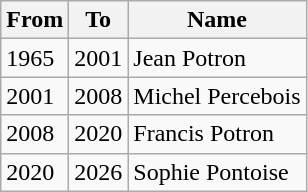<table class="wikitable">
<tr>
<th>From</th>
<th>To</th>
<th>Name</th>
</tr>
<tr>
<td>1965</td>
<td>2001</td>
<td>Jean Potron</td>
</tr>
<tr>
<td>2001</td>
<td>2008</td>
<td>Michel Percebois</td>
</tr>
<tr>
<td>2008</td>
<td>2020</td>
<td>Francis Potron</td>
</tr>
<tr>
<td>2020</td>
<td>2026</td>
<td>Sophie Pontoise</td>
</tr>
</table>
